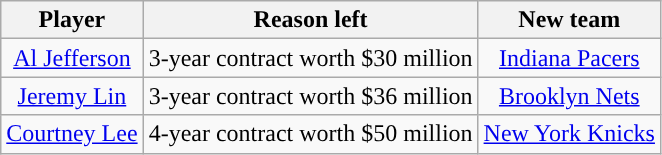<table class="wikitable sortable sortable">
<tr>
<th>Player</th>
<th>Reason left</th>
<th>New team</th>
</tr>
<tr style="text-align: center">
<td><a href='#'>Al Jefferson</a></td>
<td>3-year contract worth $30 million</td>
<td><a href='#'>Indiana Pacers</a></td>
</tr>
<tr style="text-align: center">
<td><a href='#'>Jeremy Lin</a></td>
<td>3-year contract worth $36 million</td>
<td><a href='#'>Brooklyn Nets</a></td>
</tr>
<tr style="text-align: center">
<td><a href='#'>Courtney Lee</a></td>
<td>4-year contract worth $50 million</td>
<td><a href='#'>New York Knicks</a></td>
</tr>
</table>
